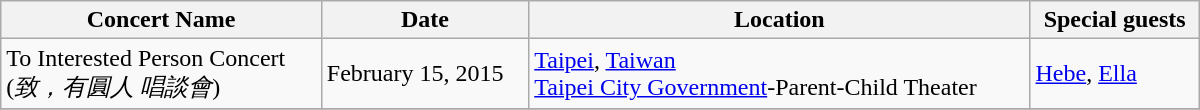<table class="wikitable" style="width:800px;">
<tr>
<th align="left">Concert Name</th>
<th align="left">Date</th>
<th align="left">Location</th>
<th align="left">Special guests</th>
</tr>
<tr>
<td align="left">To Interested Person Concert<br>(<em>致，有圓人 唱談會</em>)</td>
<td align="left">February 15, 2015</td>
<td align="left"><a href='#'>Taipei</a>, <a href='#'>Taiwan</a><br><a href='#'>Taipei City Government</a>-Parent-Child Theater</td>
<td align="left"><a href='#'>Hebe</a>, <a href='#'>Ella</a></td>
</tr>
<tr>
</tr>
</table>
